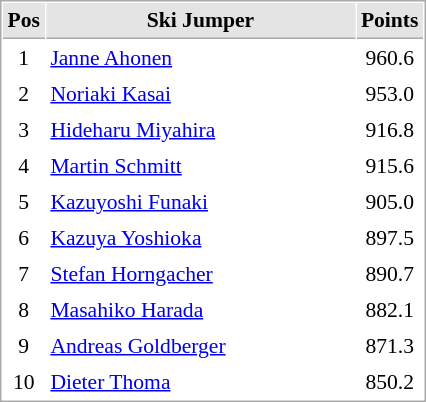<table cellspacing="1" cellpadding="3" style="border:1px solid #AAAAAA;font-size:90%">
<tr bgcolor="#E4E4E4">
<th style="border-bottom:1px solid #AAAAAA" width=10>Pos</th>
<th style="border-bottom:1px solid #AAAAAA" width=200>Ski Jumper</th>
<th style="border-bottom:1px solid #AAAAAA" width=20>Points</th>
</tr>
<tr align="center">
<td>1</td>
<td align="left"> <a href='#'>Janne Ahonen</a></td>
<td>960.6</td>
</tr>
<tr align="center">
<td>2</td>
<td align="left"> <a href='#'>Noriaki Kasai</a></td>
<td>953.0</td>
</tr>
<tr align="center">
<td>3</td>
<td align="left"> <a href='#'>Hideharu Miyahira</a></td>
<td>916.8</td>
</tr>
<tr align="center">
<td>4</td>
<td align="left"> <a href='#'>Martin Schmitt</a></td>
<td>915.6</td>
</tr>
<tr align="center">
<td>5</td>
<td align="left"> <a href='#'>Kazuyoshi Funaki</a></td>
<td>905.0</td>
</tr>
<tr align="center">
<td>6</td>
<td align="left"> <a href='#'>Kazuya Yoshioka</a></td>
<td>897.5</td>
</tr>
<tr align="center">
<td>7</td>
<td align="left"> <a href='#'>Stefan Horngacher</a></td>
<td>890.7</td>
</tr>
<tr align="center">
<td>8</td>
<td align="left"> <a href='#'>Masahiko Harada</a></td>
<td>882.1</td>
</tr>
<tr align="center">
<td>9</td>
<td align="left"> <a href='#'>Andreas Goldberger</a></td>
<td>871.3</td>
</tr>
<tr align="center">
<td>10</td>
<td align="left"> <a href='#'>Dieter Thoma</a></td>
<td>850.2</td>
</tr>
</table>
